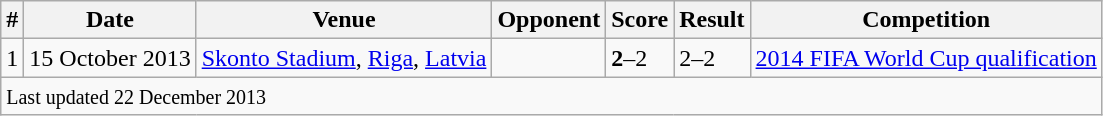<table class="wikitable">
<tr>
<th>#</th>
<th>Date</th>
<th>Venue</th>
<th>Opponent</th>
<th>Score</th>
<th>Result</th>
<th>Competition</th>
</tr>
<tr>
<td>1</td>
<td>15 October 2013</td>
<td><a href='#'>Skonto Stadium</a>, <a href='#'>Riga</a>, <a href='#'>Latvia</a></td>
<td></td>
<td><strong>2</strong>–2</td>
<td>2–2</td>
<td><a href='#'>2014 FIFA World Cup qualification</a></td>
</tr>
<tr>
<td colspan="12"><small>Last updated 22 December 2013</small></td>
</tr>
</table>
